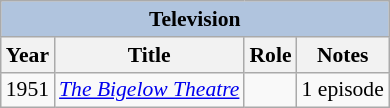<table class="wikitable" style="font-size:90%;">
<tr>
<th colspan=4 style="background:#B0C4DE;">Television</th>
</tr>
<tr>
<th>Year</th>
<th>Title</th>
<th>Role</th>
<th>Notes</th>
</tr>
<tr>
<td>1951</td>
<td><em><a href='#'>The Bigelow Theatre</a></em></td>
<td></td>
<td>1 episode</td>
</tr>
</table>
